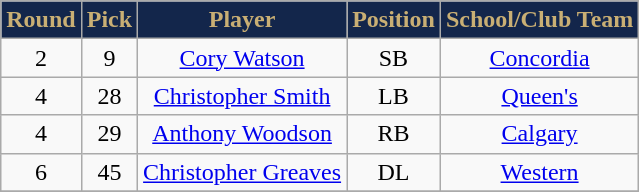<table class="wikitable sortable">
<tr>
<th style="background:#13264B;color:#C9AF74;">Round</th>
<th style="background:#13264B;color:#C9AF74;">Pick</th>
<th style="background:#13264B;color:#C9AF74;">Player</th>
<th style="background:#13264B;color:#C9AF74;">Position</th>
<th style="background:#13264B;color:#C9AF74;">School/Club Team</th>
</tr>
<tr align="center">
<td align=center>2</td>
<td>9</td>
<td><a href='#'>Cory Watson</a></td>
<td>SB</td>
<td><a href='#'>Concordia</a></td>
</tr>
<tr align="center">
<td align=center>4</td>
<td>28</td>
<td><a href='#'>Christopher Smith</a></td>
<td>LB</td>
<td><a href='#'>Queen's</a></td>
</tr>
<tr align="center">
<td align=center>4</td>
<td>29</td>
<td><a href='#'>Anthony Woodson</a></td>
<td>RB</td>
<td><a href='#'>Calgary</a></td>
</tr>
<tr align="center">
<td align=center>6</td>
<td>45</td>
<td><a href='#'>Christopher Greaves</a></td>
<td>DL</td>
<td><a href='#'>Western</a></td>
</tr>
<tr>
</tr>
</table>
